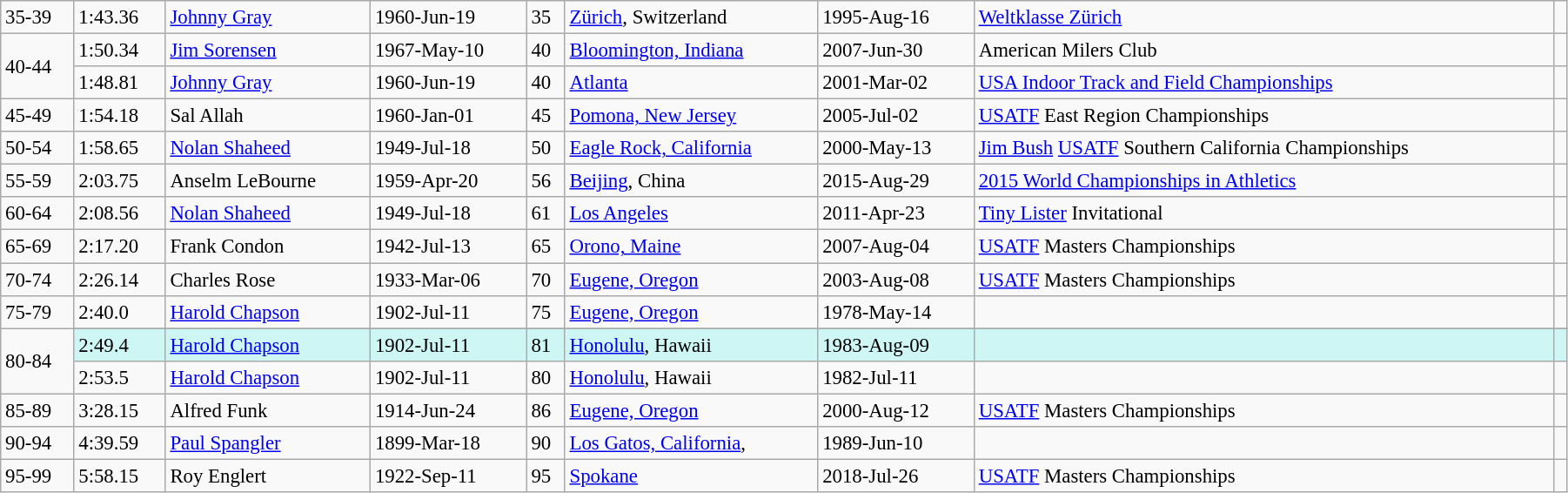<table class="wikitable" style="font-size:95%; width: 95%">
<tr>
<td>35-39</td>
<td>1:43.36</td>
<td><a href='#'>Johnny Gray</a></td>
<td>1960-Jun-19</td>
<td>35</td>
<td><a href='#'>Zürich</a>, Switzerland</td>
<td>1995-Aug-16</td>
<td><a href='#'>Weltklasse Zürich</a></td>
<td></td>
</tr>
<tr>
<td rowspan=2>40-44</td>
<td>1:50.34</td>
<td><a href='#'>Jim Sorensen</a></td>
<td>1967-May-10</td>
<td>40</td>
<td><a href='#'>Bloomington, Indiana</a></td>
<td>2007-Jun-30</td>
<td>American Milers Club</td>
<td></td>
</tr>
<tr>
<td>1:48.81 </td>
<td><a href='#'>Johnny Gray</a></td>
<td>1960-Jun-19</td>
<td>40</td>
<td><a href='#'>Atlanta</a></td>
<td>2001-Mar-02</td>
<td><a href='#'>USA Indoor Track and Field Championships</a></td>
<td></td>
</tr>
<tr>
<td>45-49</td>
<td>1:54.18</td>
<td>Sal Allah</td>
<td>1960-Jan-01</td>
<td>45</td>
<td><a href='#'>Pomona, New Jersey</a></td>
<td>2005-Jul-02</td>
<td><a href='#'>USATF</a> East Region Championships</td>
<td></td>
</tr>
<tr>
<td>50-54</td>
<td>1:58.65</td>
<td><a href='#'>Nolan Shaheed</a></td>
<td>1949-Jul-18</td>
<td>50</td>
<td><a href='#'>Eagle Rock, California</a></td>
<td>2000-May-13</td>
<td><a href='#'>Jim Bush</a> <a href='#'>USATF</a> Southern California Championships</td>
<td></td>
</tr>
<tr>
<td>55-59</td>
<td>2:03.75</td>
<td>Anselm LeBourne</td>
<td>1959-Apr-20</td>
<td>56</td>
<td><a href='#'>Beijing</a>, China</td>
<td>2015-Aug-29</td>
<td><a href='#'>2015 World Championships in Athletics</a></td>
<td></td>
</tr>
<tr>
<td>60-64</td>
<td>2:08.56</td>
<td><a href='#'>Nolan Shaheed</a></td>
<td>1949-Jul-18</td>
<td>61</td>
<td><a href='#'>Los Angeles</a></td>
<td>2011-Apr-23</td>
<td><a href='#'>Tiny Lister</a> Invitational</td>
<td></td>
</tr>
<tr>
<td>65-69</td>
<td>2:17.20</td>
<td>Frank Condon</td>
<td>1942-Jul-13</td>
<td>65</td>
<td><a href='#'>Orono, Maine</a></td>
<td>2007-Aug-04</td>
<td><a href='#'>USATF</a> Masters Championships</td>
<td></td>
</tr>
<tr>
<td>70-74</td>
<td>2:26.14</td>
<td>Charles Rose</td>
<td>1933-Mar-06</td>
<td>70</td>
<td><a href='#'>Eugene, Oregon</a></td>
<td>2003-Aug-08</td>
<td><a href='#'>USATF</a> Masters Championships</td>
<td></td>
</tr>
<tr>
<td>75-79</td>
<td>2:40.0 </td>
<td><a href='#'>Harold Chapson</a></td>
<td>1902-Jul-11</td>
<td>75</td>
<td><a href='#'>Eugene, Oregon</a></td>
<td>1978-May-14</td>
<td></td>
<td></td>
</tr>
<tr>
<td rowspan=3>80-84</td>
</tr>
<tr style="background:#cef6f5;">
<td>2:49.4 </td>
<td><a href='#'>Harold Chapson</a></td>
<td>1902-Jul-11</td>
<td>81</td>
<td><a href='#'>Honolulu</a>, Hawaii</td>
<td>1983-Aug-09</td>
<td></td>
<td></td>
</tr>
<tr>
<td>2:53.5 </td>
<td><a href='#'>Harold Chapson</a></td>
<td>1902-Jul-11</td>
<td>80</td>
<td><a href='#'>Honolulu</a>, Hawaii</td>
<td>1982-Jul-11</td>
<td></td>
<td></td>
</tr>
<tr>
<td>85-89</td>
<td>3:28.15</td>
<td>Alfred Funk</td>
<td>1914-Jun-24</td>
<td>86</td>
<td><a href='#'>Eugene, Oregon</a></td>
<td>2000-Aug-12</td>
<td><a href='#'>USATF</a> Masters Championships</td>
<td></td>
</tr>
<tr>
<td>90-94</td>
<td>4:39.59</td>
<td><a href='#'>Paul Spangler</a></td>
<td>1899-Mar-18</td>
<td>90</td>
<td><a href='#'>Los Gatos, California</a>,</td>
<td>1989-Jun-10</td>
<td></td>
<td></td>
</tr>
<tr>
<td>95-99</td>
<td>5:58.15</td>
<td>Roy Englert</td>
<td>1922-Sep-11</td>
<td>95</td>
<td><a href='#'>Spokane</a></td>
<td>2018-Jul-26</td>
<td><a href='#'>USATF</a> Masters Championships</td>
<td></td>
</tr>
</table>
